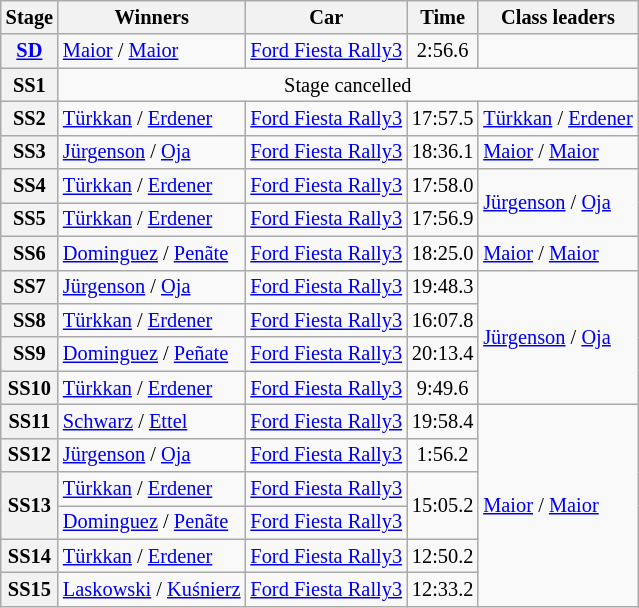<table class="wikitable" style="font-size:85%">
<tr>
<th>Stage</th>
<th>Winners</th>
<th>Car</th>
<th>Time</th>
<th>Class leaders</th>
</tr>
<tr>
<th><a href='#'>SD</a></th>
<td><a href='#'>Maior</a> / <a href='#'>Maior</a></td>
<td><a href='#'>Ford Fiesta Rally3</a></td>
<td align="center">2:56.6</td>
<td></td>
</tr>
<tr>
<th>SS1</th>
<td align="center" colspan="4">Stage cancelled</td>
</tr>
<tr>
<th>SS2</th>
<td><a href='#'>Türkkan</a> / <a href='#'>Erdener</a></td>
<td><a href='#'>Ford Fiesta Rally3</a></td>
<td align="center">17:57.5</td>
<td><a href='#'>Türkkan</a> / <a href='#'>Erdener</a></td>
</tr>
<tr>
<th>SS3</th>
<td><a href='#'>Jürgenson</a> / <a href='#'>Oja</a></td>
<td><a href='#'>Ford Fiesta Rally3</a></td>
<td align="center">18:36.1</td>
<td><a href='#'>Maior</a> / <a href='#'>Maior</a></td>
</tr>
<tr>
<th>SS4</th>
<td><a href='#'>Türkkan</a> / <a href='#'>Erdener</a></td>
<td><a href='#'>Ford Fiesta Rally3</a></td>
<td align="center">17:58.0</td>
<td rowspan="2"><a href='#'>Jürgenson</a> / <a href='#'>Oja</a></td>
</tr>
<tr>
<th>SS5</th>
<td><a href='#'>Türkkan</a> / <a href='#'>Erdener</a></td>
<td><a href='#'>Ford Fiesta Rally3</a></td>
<td align="center">17:56.9</td>
</tr>
<tr>
<th>SS6</th>
<td><a href='#'>Dominguez</a> / <a href='#'>Penãte</a></td>
<td><a href='#'>Ford Fiesta Rally3</a></td>
<td align="center">18:25.0</td>
<td><a href='#'>Maior</a> / <a href='#'>Maior</a></td>
</tr>
<tr>
<th>SS7</th>
<td><a href='#'>Jürgenson</a> / <a href='#'>Oja</a></td>
<td><a href='#'>Ford Fiesta Rally3</a></td>
<td align="center">19:48.3</td>
<td rowspan="4"><a href='#'>Jürgenson</a> / <a href='#'>Oja</a></td>
</tr>
<tr>
<th>SS8</th>
<td><a href='#'>Türkkan</a> / <a href='#'>Erdener</a></td>
<td><a href='#'>Ford Fiesta Rally3</a></td>
<td align="center">16:07.8</td>
</tr>
<tr>
<th>SS9</th>
<td><a href='#'>Dominguez</a> / <a href='#'>Peñate</a></td>
<td><a href='#'>Ford Fiesta Rally3</a></td>
<td align="center">20:13.4</td>
</tr>
<tr>
<th>SS10</th>
<td><a href='#'>Türkkan</a> / <a href='#'>Erdener</a></td>
<td><a href='#'>Ford Fiesta Rally3</a></td>
<td align="center">9:49.6</td>
</tr>
<tr>
<th>SS11</th>
<td><a href='#'>Schwarz</a> / <a href='#'>Ettel</a></td>
<td><a href='#'>Ford Fiesta Rally3</a></td>
<td align="center">19:58.4</td>
<td rowspan="6"><a href='#'>Maior</a> / <a href='#'>Maior</a></td>
</tr>
<tr>
<th>SS12</th>
<td><a href='#'>Jürgenson</a> / <a href='#'>Oja</a></td>
<td><a href='#'>Ford Fiesta Rally3</a></td>
<td align="center">1:56.2</td>
</tr>
<tr>
<th rowspan="2">SS13</th>
<td><a href='#'>Türkkan</a> / <a href='#'>Erdener</a></td>
<td><a href='#'>Ford Fiesta Rally3</a></td>
<td rowspan="2" align="center">15:05.2</td>
</tr>
<tr>
<td><a href='#'>Dominguez</a> / <a href='#'>Penãte</a></td>
<td><a href='#'>Ford Fiesta Rally3</a></td>
</tr>
<tr>
<th>SS14</th>
<td><a href='#'>Türkkan</a> / <a href='#'>Erdener</a></td>
<td><a href='#'>Ford Fiesta Rally3</a></td>
<td align="center">12:50.2</td>
</tr>
<tr>
<th>SS15</th>
<td><a href='#'>Laskowski</a> / <a href='#'>Kuśnierz</a></td>
<td><a href='#'>Ford Fiesta Rally3</a></td>
<td align="center">12:33.2</td>
</tr>
</table>
